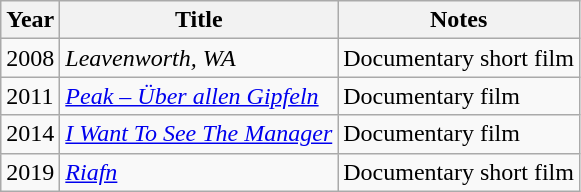<table class="wikitable">
<tr>
<th>Year</th>
<th>Title</th>
<th>Notes</th>
</tr>
<tr>
<td>2008</td>
<td><em>Leavenworth, WA</em></td>
<td>Documentary short film</td>
</tr>
<tr>
<td>2011</td>
<td><em><a href='#'>Peak – Über allen Gipfeln</a></em></td>
<td>Documentary film</td>
</tr>
<tr>
<td>2014</td>
<td><em><a href='#'>I Want To See The Manager</a></em></td>
<td>Documentary film</td>
</tr>
<tr>
<td>2019</td>
<td><em><a href='#'>Riafn</a></em></td>
<td>Documentary short film</td>
</tr>
</table>
